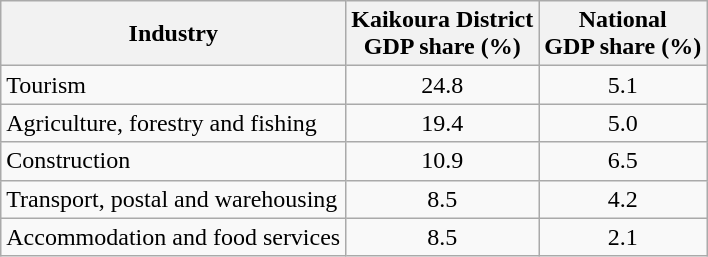<table class="wikitable">
<tr>
<th>Industry</th>
<th>Kaikoura District<br>GDP share (%)</th>
<th>National<br>GDP share (%)</th>
</tr>
<tr>
<td>Tourism</td>
<td align="center">24.8</td>
<td align="center">5.1</td>
</tr>
<tr>
<td>Agriculture, forestry and fishing</td>
<td align="center">19.4</td>
<td align="center">5.0</td>
</tr>
<tr>
<td>Construction</td>
<td align="center">10.9</td>
<td align="center">6.5</td>
</tr>
<tr>
<td>Transport, postal and warehousing</td>
<td align="center">8.5</td>
<td align="center">4.2</td>
</tr>
<tr>
<td>Accommodation and food services</td>
<td align="center">8.5</td>
<td align="center">2.1</td>
</tr>
</table>
